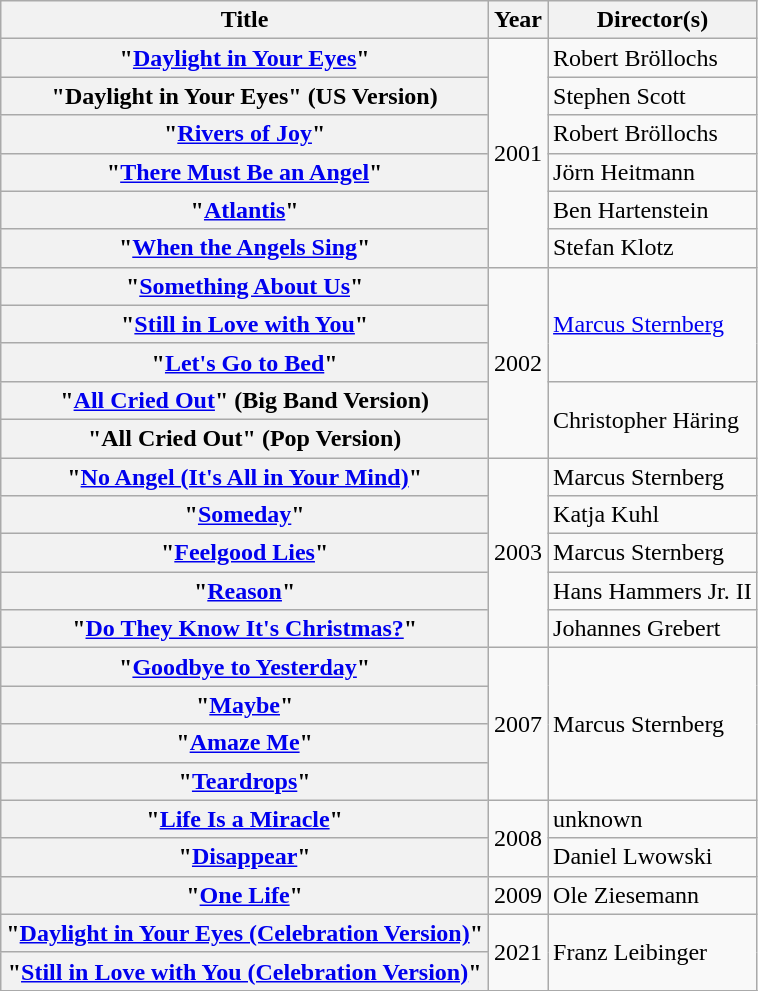<table class="wikitable plainrowheaders sortable" border="1">
<tr>
<th scope="col">Title</th>
<th scope="col">Year</th>
<th scope="col">Director(s)</th>
</tr>
<tr>
<th scope="row">"<a href='#'>Daylight in Your Eyes</a>"</th>
<td rowspan="6" style="text-align:center;">2001</td>
<td align="left">Robert Bröllochs</td>
</tr>
<tr>
<th scope="row">"Daylight in Your Eyes" (US Version)</th>
<td align="left">Stephen Scott</td>
</tr>
<tr>
<th scope="row">"<a href='#'>Rivers of Joy</a>"</th>
<td align="left">Robert Bröllochs</td>
</tr>
<tr>
<th scope="row">"<a href='#'>There Must Be an Angel</a>"</th>
<td align="left">Jörn Heitmann</td>
</tr>
<tr>
<th scope="row">"<a href='#'>Atlantis</a>"</th>
<td align="left">Ben Hartenstein</td>
</tr>
<tr>
<th scope="row">"<a href='#'>When the Angels Sing</a>"</th>
<td align="left">Stefan Klotz</td>
</tr>
<tr>
<th scope="row">"<a href='#'>Something About Us</a>"</th>
<td rowspan="5" style="text-align:center;">2002</td>
<td align="left" rowspan="3"><a href='#'>Marcus Sternberg</a></td>
</tr>
<tr>
<th scope="row">"<a href='#'>Still in Love with You</a>"</th>
</tr>
<tr>
<th scope="row">"<a href='#'>Let's Go to Bed</a>"</th>
</tr>
<tr>
<th scope="row">"<a href='#'>All Cried Out</a>" (Big Band Version)</th>
<td align="left" rowspan="2">Christopher Häring</td>
</tr>
<tr>
<th scope="row">"All Cried Out" (Pop Version)</th>
</tr>
<tr>
<th scope="row">"<a href='#'>No Angel (It's All in Your Mind)</a>"</th>
<td align="center" rowspan="5">2003</td>
<td align="left">Marcus Sternberg</td>
</tr>
<tr>
<th scope="row">"<a href='#'>Someday</a>"</th>
<td align="left">Katja Kuhl</td>
</tr>
<tr>
<th scope="row">"<a href='#'>Feelgood Lies</a>"</th>
<td align="left">Marcus Sternberg</td>
</tr>
<tr>
<th scope="row">"<a href='#'>Reason</a>"</th>
<td align="left">Hans Hammers Jr. II</td>
</tr>
<tr>
<th scope="row">"<a href='#'>Do They Know It's Christmas?</a>"</th>
<td align="left">Johannes Grebert</td>
</tr>
<tr>
<th scope="row">"<a href='#'>Goodbye to Yesterday</a>"</th>
<td align="center" rowspan="4">2007</td>
<td align="left" rowspan="4">Marcus Sternberg</td>
</tr>
<tr>
<th scope="row">"<a href='#'>Maybe</a>"</th>
</tr>
<tr>
<th scope="row">"<a href='#'>Amaze Me</a>"</th>
</tr>
<tr>
<th scope="row">"<a href='#'>Teardrops</a>"</th>
</tr>
<tr>
<th scope="row">"<a href='#'>Life Is a Miracle</a>"</th>
<td align="center" rowspan="2">2008</td>
<td align="left">unknown</td>
</tr>
<tr>
<th scope="row">"<a href='#'>Disappear</a>"</th>
<td align="left">Daniel Lwowski</td>
</tr>
<tr>
<th scope="row">"<a href='#'>One Life</a>"</th>
<td align="center" rowspan="1">2009</td>
<td align="left">Ole Ziesemann</td>
</tr>
<tr>
<th scope="row">"<a href='#'>Daylight in Your Eyes (Celebration Version)</a>"</th>
<td align="center" rowspan="2">2021</td>
<td align="left" rowspan="2">Franz Leibinger</td>
</tr>
<tr>
<th scope="row">"<a href='#'>Still in Love with You (Celebration Version)</a>"</th>
</tr>
<tr>
</tr>
</table>
